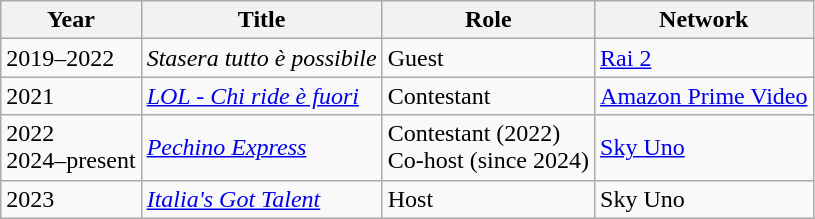<table class="wikitable sortable">
<tr>
<th>Year</th>
<th>Title</th>
<th>Role</th>
<th class="unsortable">Network</th>
</tr>
<tr>
<td>2019–2022</td>
<td><em>Stasera tutto è possibile</em></td>
<td>Guest</td>
<td><a href='#'>Rai 2</a></td>
</tr>
<tr>
<td>2021</td>
<td><em><a href='#'>LOL - Chi ride è fuori</a></em></td>
<td>Contestant</td>
<td><a href='#'>Amazon Prime Video</a></td>
</tr>
<tr>
<td>2022<br>2024–present</td>
<td><em><a href='#'>Pechino Express</a></em></td>
<td>Contestant (2022)<br>Co-host (since 2024)</td>
<td><a href='#'>Sky Uno</a></td>
</tr>
<tr>
<td>2023</td>
<td><em><a href='#'>Italia's Got Talent</a></em></td>
<td>Host</td>
<td>Sky Uno</td>
</tr>
</table>
